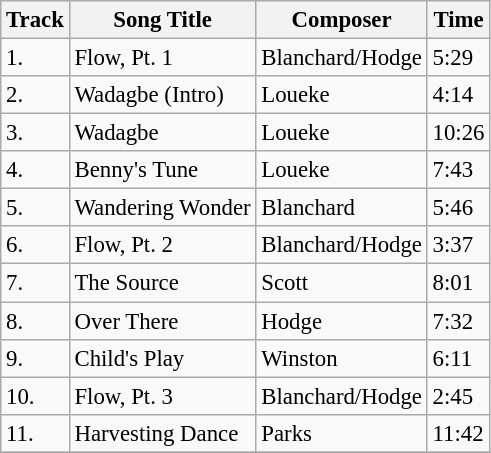<table class="wikitable" style="font-size:95%;">
<tr>
<th>Track</th>
<th>Song Title</th>
<th>Composer</th>
<th>Time</th>
</tr>
<tr>
<td>1.</td>
<td>Flow, Pt. 1</td>
<td>Blanchard/Hodge</td>
<td>5:29</td>
</tr>
<tr>
<td>2.</td>
<td>Wadagbe (Intro)</td>
<td>Loueke</td>
<td>4:14</td>
</tr>
<tr>
<td>3.</td>
<td>Wadagbe</td>
<td>Loueke</td>
<td>10:26</td>
</tr>
<tr>
<td>4.</td>
<td>Benny's Tune</td>
<td>Loueke</td>
<td>7:43</td>
</tr>
<tr>
<td>5.</td>
<td>Wandering Wonder</td>
<td>Blanchard</td>
<td>5:46</td>
</tr>
<tr>
<td>6.</td>
<td>Flow, Pt. 2</td>
<td>Blanchard/Hodge</td>
<td>3:37</td>
</tr>
<tr>
<td>7.</td>
<td>The Source</td>
<td>Scott</td>
<td>8:01</td>
</tr>
<tr>
<td>8.</td>
<td>Over There</td>
<td>Hodge</td>
<td>7:32</td>
</tr>
<tr>
<td>9.</td>
<td>Child's Play</td>
<td>Winston</td>
<td>6:11</td>
</tr>
<tr>
<td>10.</td>
<td>Flow, Pt. 3</td>
<td>Blanchard/Hodge</td>
<td>2:45</td>
</tr>
<tr>
<td>11.</td>
<td>Harvesting Dance</td>
<td>Parks</td>
<td>11:42</td>
</tr>
<tr>
</tr>
</table>
